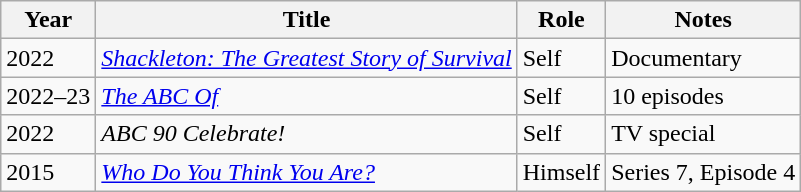<table class="wikitable">
<tr>
<th>Year</th>
<th>Title</th>
<th>Role</th>
<th>Notes</th>
</tr>
<tr>
<td>2022</td>
<td><em><a href='#'>Shackleton: The Greatest Story of Survival</a></em></td>
<td>Self</td>
<td>Documentary</td>
</tr>
<tr>
<td>2022–23</td>
<td><em><a href='#'>The ABC Of</a></em></td>
<td>Self</td>
<td>10 episodes</td>
</tr>
<tr>
<td>2022</td>
<td><em>ABC 90 Celebrate!</em></td>
<td>Self</td>
<td>TV special</td>
</tr>
<tr>
<td>2015</td>
<td><em><a href='#'>Who Do You Think You Are?</a></em></td>
<td>Himself</td>
<td>Series 7, Episode 4</td>
</tr>
</table>
